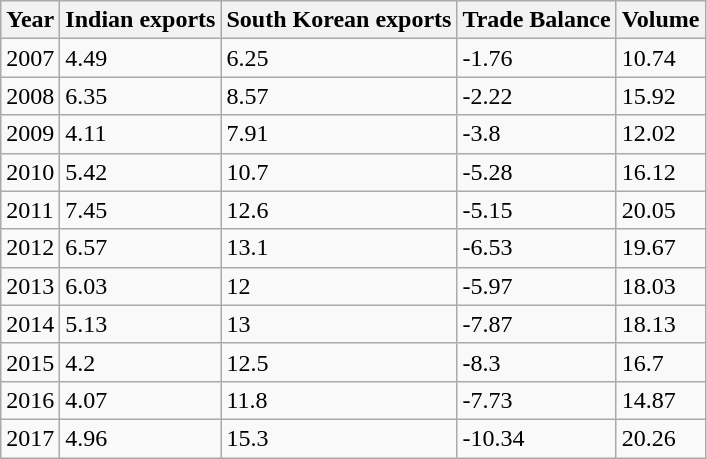<table class="wikitable sortable">
<tr>
<th>Year</th>
<th>Indian exports</th>
<th>South Korean exports</th>
<th>Trade Balance</th>
<th>Volume</th>
</tr>
<tr>
<td>2007</td>
<td>4.49</td>
<td>6.25</td>
<td>-1.76</td>
<td>10.74</td>
</tr>
<tr>
<td>2008</td>
<td>6.35</td>
<td>8.57</td>
<td>-2.22</td>
<td>15.92</td>
</tr>
<tr>
<td>2009</td>
<td>4.11</td>
<td>7.91</td>
<td>-3.8</td>
<td>12.02</td>
</tr>
<tr>
<td>2010</td>
<td>5.42</td>
<td>10.7</td>
<td>-5.28</td>
<td>16.12</td>
</tr>
<tr>
<td>2011</td>
<td>7.45</td>
<td>12.6</td>
<td>-5.15</td>
<td>20.05</td>
</tr>
<tr>
<td>2012</td>
<td>6.57</td>
<td>13.1</td>
<td>-6.53</td>
<td>19.67</td>
</tr>
<tr>
<td>2013</td>
<td>6.03</td>
<td>12</td>
<td>-5.97</td>
<td>18.03</td>
</tr>
<tr>
<td>2014</td>
<td>5.13</td>
<td>13</td>
<td>-7.87</td>
<td>18.13</td>
</tr>
<tr>
<td>2015</td>
<td>4.2</td>
<td>12.5</td>
<td>-8.3</td>
<td>16.7</td>
</tr>
<tr>
<td>2016</td>
<td>4.07</td>
<td>11.8</td>
<td>-7.73</td>
<td>14.87</td>
</tr>
<tr>
<td>2017</td>
<td>4.96</td>
<td>15.3</td>
<td>-10.34</td>
<td>20.26</td>
</tr>
</table>
